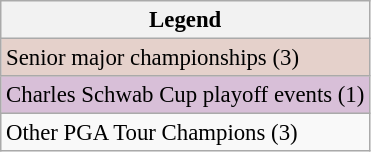<table class="wikitable" style="font-size:95%;">
<tr>
<th>Legend</th>
</tr>
<tr style="background:#e5d1cb;">
<td>Senior major championships (3)</td>
</tr>
<tr style="background:thistle">
<td>Charles Schwab Cup playoff events (1)</td>
</tr>
<tr>
<td>Other PGA Tour Champions (3)</td>
</tr>
</table>
